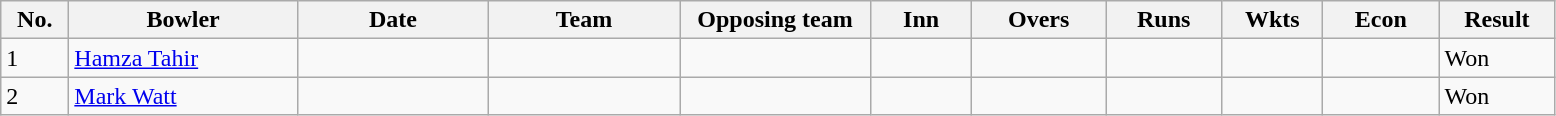<table class="wikitable sortable" style="font-size: 100%">
<tr align=center>
<th scope="col" width="38">No.</th>
<th scope="col" width="145">Bowler</th>
<th scope="col" width="120">Date</th>
<th scope="col" width="120">Team</th>
<th scope="col" width="120">Opposing team</th>
<th scope="col" width="60">Inn</th>
<th scope="col" width="82">Overs</th>
<th scope="col" width="70">Runs</th>
<th scope="col" width="60">Wkts</th>
<th scope="col" width="70">Econ</th>
<th scope="col" width="70">Result</th>
</tr>
<tr>
<td scope="row">1</td>
<td><a href='#'>Hamza Tahir</a></td>
<td></td>
<td></td>
<td></td>
<td></td>
<td></td>
<td></td>
<td></td>
<td></td>
<td>Won</td>
</tr>
<tr>
<td scope="row">2</td>
<td><a href='#'>Mark Watt</a></td>
<td></td>
<td></td>
<td></td>
<td></td>
<td></td>
<td></td>
<td></td>
<td></td>
<td>Won</td>
</tr>
</table>
